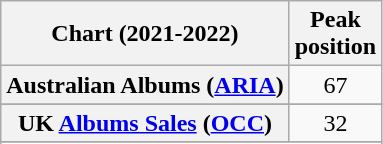<table class="wikitable sortable plainrowheaders" style="text-align:center">
<tr>
<th scope="col">Chart (2021-2022)</th>
<th scope="col">Peak<br>position</th>
</tr>
<tr>
<th scope="row">Australian Albums (<a href='#'>ARIA</a>)</th>
<td>67</td>
</tr>
<tr>
</tr>
<tr>
</tr>
<tr>
<th scope="row">UK <a href='#'>Albums Sales</a> (<a href='#'>OCC</a>)</th>
<td>32</td>
</tr>
<tr>
</tr>
<tr>
</tr>
</table>
